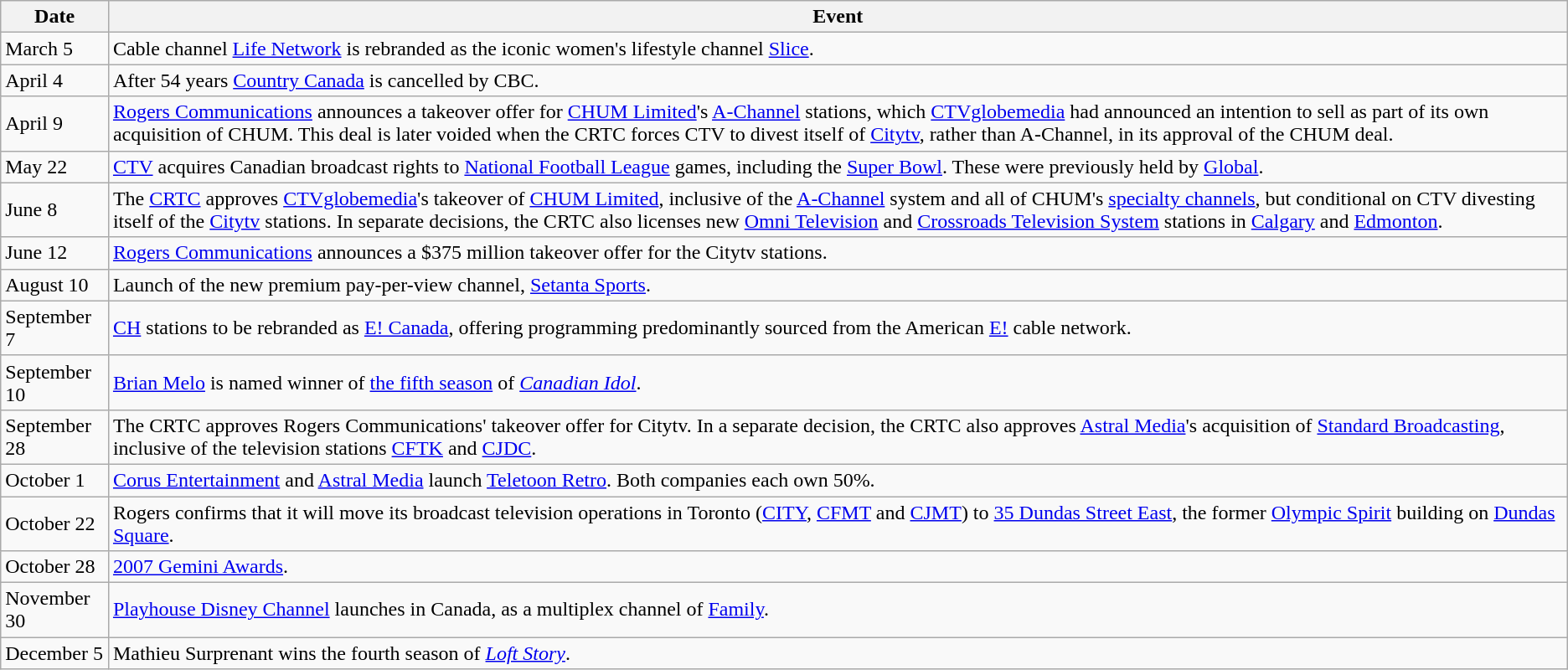<table class="wikitable">
<tr>
<th>Date</th>
<th>Event</th>
</tr>
<tr>
<td>March 5</td>
<td>Cable channel <a href='#'>Life Network</a> is rebranded as the iconic women's lifestyle channel <a href='#'>Slice</a>.</td>
</tr>
<tr>
<td>April 4</td>
<td>After 54 years <a href='#'>Country Canada</a> is cancelled by CBC.</td>
</tr>
<tr>
<td>April 9</td>
<td><a href='#'>Rogers Communications</a> announces a takeover offer for <a href='#'>CHUM Limited</a>'s <a href='#'>A-Channel</a> stations, which <a href='#'>CTVglobemedia</a> had announced an intention to sell as part of its own acquisition of CHUM. This deal is later voided when the CRTC forces CTV to divest itself of <a href='#'>Citytv</a>, rather than A-Channel, in its approval of the CHUM deal.</td>
</tr>
<tr>
<td>May 22</td>
<td><a href='#'>CTV</a> acquires Canadian broadcast rights to <a href='#'>National Football League</a> games, including the <a href='#'>Super Bowl</a>. These were previously held by <a href='#'>Global</a>.</td>
</tr>
<tr>
<td>June 8</td>
<td>The <a href='#'>CRTC</a> approves <a href='#'>CTVglobemedia</a>'s takeover of <a href='#'>CHUM Limited</a>, inclusive of the <a href='#'>A-Channel</a> system and all of CHUM's <a href='#'>specialty channels</a>, but conditional on CTV divesting itself of the <a href='#'>Citytv</a> stations. In separate decisions, the CRTC also licenses new <a href='#'>Omni Television</a> and <a href='#'>Crossroads Television System</a> stations in <a href='#'>Calgary</a> and <a href='#'>Edmonton</a>.</td>
</tr>
<tr>
<td>June 12</td>
<td><a href='#'>Rogers Communications</a> announces a $375 million takeover offer for the Citytv stations.</td>
</tr>
<tr>
<td>August 10</td>
<td>Launch of the new premium pay-per-view channel, <a href='#'>Setanta Sports</a>.</td>
</tr>
<tr>
<td>September 7</td>
<td><a href='#'>CH</a> stations to be rebranded as <a href='#'>E! Canada</a>, offering programming predominantly sourced from the American <a href='#'>E!</a> cable network.</td>
</tr>
<tr>
<td>September 10</td>
<td><a href='#'>Brian Melo</a> is named winner of <a href='#'>the fifth season</a> of <em><a href='#'>Canadian Idol</a></em>.</td>
</tr>
<tr>
<td>September 28</td>
<td>The CRTC approves Rogers Communications' takeover offer for Citytv. In a separate decision, the CRTC also approves <a href='#'>Astral Media</a>'s acquisition of <a href='#'>Standard Broadcasting</a>, inclusive of the television stations <a href='#'>CFTK</a> and <a href='#'>CJDC</a>.</td>
</tr>
<tr>
<td>October 1</td>
<td><a href='#'>Corus Entertainment</a> and <a href='#'>Astral Media</a> launch <a href='#'>Teletoon Retro</a>. Both companies each own 50%.</td>
</tr>
<tr>
<td>October 22</td>
<td>Rogers confirms that it will move its broadcast television operations in Toronto (<a href='#'>CITY</a>, <a href='#'>CFMT</a> and <a href='#'>CJMT</a>) to <a href='#'>35 Dundas Street East</a>, the former <a href='#'>Olympic Spirit</a> building on <a href='#'>Dundas Square</a>.</td>
</tr>
<tr>
<td>October 28</td>
<td><a href='#'>2007 Gemini Awards</a>.</td>
</tr>
<tr>
<td>November 30</td>
<td><a href='#'>Playhouse Disney Channel</a> launches in Canada, as a multiplex channel of <a href='#'>Family</a>.</td>
</tr>
<tr>
<td>December 5</td>
<td>Mathieu Surprenant wins the fourth season of <em><a href='#'>Loft Story</a></em>.</td>
</tr>
</table>
